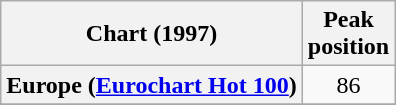<table class="wikitable sortable plainrowheaders" style="text-align:center">
<tr>
<th>Chart (1997)</th>
<th>Peak<br>position</th>
</tr>
<tr>
<th scope="row">Europe (<a href='#'>Eurochart Hot 100</a>)</th>
<td>86</td>
</tr>
<tr>
</tr>
<tr>
</tr>
<tr>
</tr>
</table>
